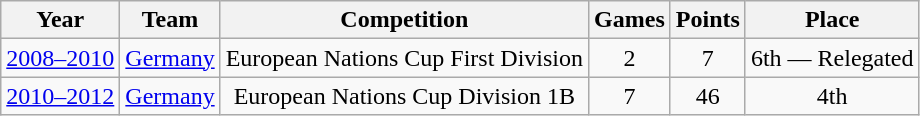<table class="wikitable">
<tr>
<th>Year</th>
<th>Team</th>
<th>Competition</th>
<th>Games</th>
<th>Points</th>
<th>Place</th>
</tr>
<tr align="center">
<td><a href='#'>2008–2010</a></td>
<td><a href='#'>Germany</a></td>
<td>European Nations Cup First Division</td>
<td>2</td>
<td>7</td>
<td>6th — Relegated</td>
</tr>
<tr align="center">
<td><a href='#'>2010–2012</a></td>
<td><a href='#'>Germany</a></td>
<td>European Nations Cup Division 1B</td>
<td>7</td>
<td>46</td>
<td>4th</td>
</tr>
</table>
